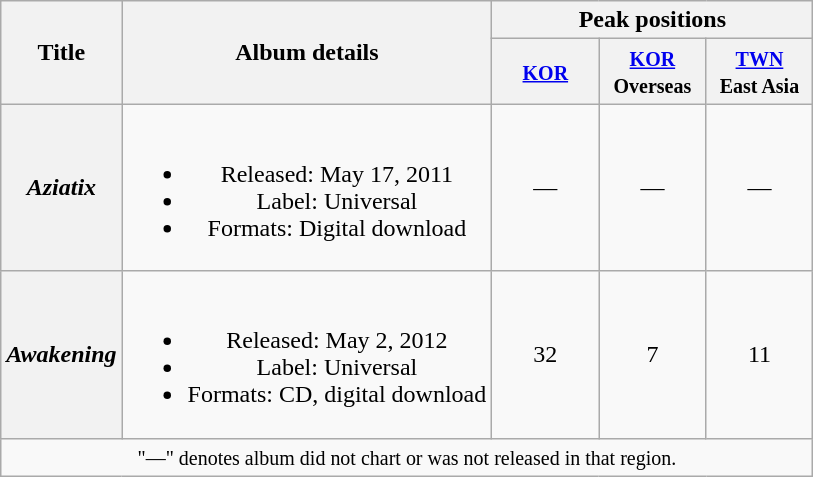<table class="wikitable plainrowheaders" style="text-align:center;">
<tr>
<th rowspan="2">Title</th>
<th rowspan="2">Album details</th>
<th colspan="3">Peak positions</th>
</tr>
<tr>
<th style="width:4em;"><small><a href='#'>KOR</a></small><br></th>
<th style="width:4em;"><small><a href='#'>KOR</a><br>Overseas</small><br></th>
<th style="width:4em;"><small><a href='#'>TWN</a><br>East Asia</small><br></th>
</tr>
<tr>
<th scope="row"><em>Aziatix</em></th>
<td><br><ul><li>Released: May 17, 2011</li><li>Label: Universal</li><li>Formats: Digital download</li></ul></td>
<td>—</td>
<td>—</td>
<td>—</td>
</tr>
<tr>
<th scope="row"><em>Awakening</em></th>
<td><br><ul><li>Released: May 2, 2012</li><li>Label: Universal</li><li>Formats: CD, digital download</li></ul></td>
<td>32</td>
<td>7</td>
<td>11</td>
</tr>
<tr>
<td colspan="5" align="center"><small>"—" denotes album did not chart or was not released in that region.</small></td>
</tr>
</table>
